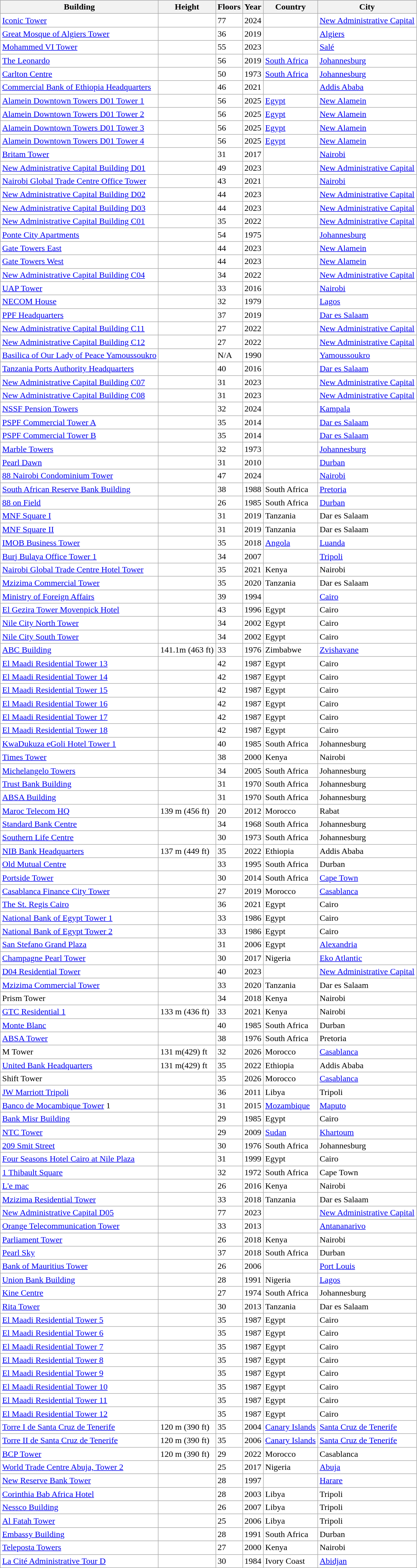<table class="wikitable sortable" style="border:#999; background:white;">
<tr style="background:#bdbbd7;">
<th style="text-align:center;"><span>Building</span></th>
<th style="text-align:center;"><span>Height</span></th>
<th style="text-align:center;"><span>Floors</span></th>
<th style="text-align:center;"><span>Year</span></th>
<th style="text-align:center;"><span>Country</span></th>
<th style="text-align:center;"><span>City</span></th>
</tr>
<tr Tower"F" Cote d'ivoire Under construction 2024 in Abidjan 400 m>
<td><a href='#'>Iconic Tower</a></td>
<td></td>
<td>77</td>
<td>2024</td>
<td></td>
<td><a href='#'>New Administrative Capital</a></td>
</tr>
<tr>
<td><a href='#'>Great Mosque of Algiers Tower</a></td>
<td></td>
<td>36</td>
<td>2019</td>
<td></td>
<td><a href='#'>Algiers</a></td>
</tr>
<tr>
<td><a href='#'>Mohammed VI Tower</a></td>
<td></td>
<td>55</td>
<td>2023</td>
<td></td>
<td><a href='#'>Salé</a></td>
</tr>
<tr>
<td><a href='#'>The Leonardo</a></td>
<td></td>
<td>56</td>
<td>2019</td>
<td> <a href='#'>South Africa</a></td>
<td><a href='#'>Johannesburg</a></td>
</tr>
<tr>
<td><a href='#'>Carlton Centre</a></td>
<td></td>
<td>50</td>
<td>1973</td>
<td> <a href='#'>South Africa</a></td>
<td><a href='#'>Johannesburg</a></td>
</tr>
<tr>
<td><a href='#'>Commercial Bank of Ethiopia Headquarters</a></td>
<td></td>
<td>46</td>
<td>2021</td>
<td></td>
<td><a href='#'>Addis Ababa</a></td>
</tr>
<tr>
<td><a href='#'>Alamein Downtown Towers D01 Tower 1</a></td>
<td></td>
<td>56</td>
<td>2025</td>
<td> <a href='#'>Egypt</a></td>
<td><a href='#'>New Alamein</a></td>
</tr>
<tr>
<td><a href='#'>Alamein Downtown Towers D01 Tower 2</a></td>
<td></td>
<td>56</td>
<td>2025</td>
<td> <a href='#'>Egypt</a></td>
<td><a href='#'>New Alamein</a></td>
</tr>
<tr>
<td><a href='#'>Alamein Downtown Towers D01 Tower 3</a></td>
<td></td>
<td>56</td>
<td>2025</td>
<td> <a href='#'>Egypt</a></td>
<td><a href='#'>New Alamein</a></td>
</tr>
<tr>
<td><a href='#'>Alamein Downtown Towers D01 Tower 4</a></td>
<td></td>
<td>56</td>
<td>2025</td>
<td> <a href='#'>Egypt</a></td>
<td><a href='#'>New Alamein</a></td>
</tr>
<tr>
<td><a href='#'>Britam Tower</a></td>
<td></td>
<td>31</td>
<td>2017</td>
<td></td>
<td><a href='#'>Nairobi</a></td>
</tr>
<tr>
<td><a href='#'>New Administrative Capital Building D01</a></td>
<td></td>
<td>49</td>
<td>2023</td>
<td></td>
<td><a href='#'>New Administrative Capital</a></td>
</tr>
<tr>
<td><a href='#'>Nairobi Global Trade Centre Office Tower</a></td>
<td></td>
<td>43</td>
<td>2021</td>
<td></td>
<td><a href='#'>Nairobi</a></td>
</tr>
<tr>
<td><a href='#'>New Administrative Capital Building D02</a></td>
<td></td>
<td>44</td>
<td>2023</td>
<td></td>
<td><a href='#'>New Administrative Capital</a></td>
</tr>
<tr>
<td><a href='#'>New Administrative Capital Building D03</a></td>
<td></td>
<td>44</td>
<td>2023</td>
<td></td>
<td><a href='#'>New Administrative Capital</a></td>
</tr>
<tr>
<td><a href='#'>New Administrative Capital Building C01</a></td>
<td></td>
<td>35</td>
<td>2022</td>
<td></td>
<td><a href='#'>New Administrative Capital</a></td>
</tr>
<tr>
<td><a href='#'>Ponte City Apartments</a></td>
<td></td>
<td>54</td>
<td>1975</td>
<td></td>
<td><a href='#'>Johannesburg</a></td>
</tr>
<tr>
<td><a href='#'>Gate Towers East</a></td>
<td></td>
<td>44</td>
<td>2023</td>
<td></td>
<td><a href='#'>New Alamein</a></td>
</tr>
<tr>
<td><a href='#'>Gate Towers West</a></td>
<td></td>
<td>44</td>
<td>2023</td>
<td></td>
<td><a href='#'>New Alamein</a></td>
</tr>
<tr>
<td><a href='#'>New Administrative Capital Building C04</a></td>
<td></td>
<td>34</td>
<td>2022</td>
<td></td>
<td><a href='#'>New Administrative Capital</a></td>
</tr>
<tr>
<td><a href='#'>UAP Tower</a></td>
<td></td>
<td>33</td>
<td>2016</td>
<td></td>
<td><a href='#'>Nairobi</a></td>
</tr>
<tr>
<td><a href='#'>NECOM House</a></td>
<td></td>
<td>32</td>
<td>1979</td>
<td></td>
<td><a href='#'>Lagos</a></td>
</tr>
<tr>
<td><a href='#'>PPF Headquarters</a></td>
<td></td>
<td>37</td>
<td>2019</td>
<td></td>
<td><a href='#'>Dar es Salaam</a></td>
</tr>
<tr>
<td><a href='#'>New Administrative Capital Building C11</a></td>
<td></td>
<td>27</td>
<td>2022</td>
<td></td>
<td><a href='#'>New Administrative Capital</a></td>
</tr>
<tr>
<td><a href='#'>New Administrative Capital Building C12</a></td>
<td></td>
<td>27</td>
<td>2022</td>
<td></td>
<td><a href='#'>New Administrative Capital</a></td>
</tr>
<tr>
<td><a href='#'>Basilica of Our Lady of Peace Yamoussoukro</a></td>
<td></td>
<td>N/A</td>
<td>1990</td>
<td></td>
<td><a href='#'>Yamoussoukro</a></td>
</tr>
<tr>
<td><a href='#'>Tanzania Ports Authority Headquarters</a></td>
<td></td>
<td>40</td>
<td>2016</td>
<td></td>
<td><a href='#'>Dar es Salaam</a></td>
</tr>
<tr>
<td><a href='#'>New Administrative Capital Building C07</a></td>
<td></td>
<td>31</td>
<td>2023</td>
<td></td>
<td><a href='#'>New Administrative Capital</a></td>
</tr>
<tr>
<td><a href='#'>New Administrative Capital Building C08</a></td>
<td></td>
<td>31</td>
<td>2023</td>
<td></td>
<td><a href='#'>New Administrative Capital</a></td>
</tr>
<tr>
<td><a href='#'>NSSF Pension Towers</a></td>
<td></td>
<td>32</td>
<td>2024</td>
<td></td>
<td><a href='#'>Kampala</a></td>
</tr>
<tr>
<td><a href='#'>PSPF Commercial Tower A</a></td>
<td></td>
<td>35</td>
<td>2014</td>
<td></td>
<td><a href='#'>Dar es Salaam</a></td>
</tr>
<tr>
<td><a href='#'>PSPF Commercial Tower B</a></td>
<td></td>
<td>35</td>
<td>2014</td>
<td></td>
<td><a href='#'>Dar es Salaam</a></td>
</tr>
<tr>
<td><a href='#'>Marble Towers</a></td>
<td></td>
<td>32</td>
<td>1973</td>
<td></td>
<td><a href='#'>Johannesburg</a></td>
</tr>
<tr>
<td><a href='#'>Pearl Dawn</a></td>
<td></td>
<td>31</td>
<td>2010</td>
<td></td>
<td><a href='#'>Durban</a></td>
</tr>
<tr>
<td><a href='#'>88 Nairobi Condominium Tower</a></td>
<td></td>
<td>47</td>
<td>2024</td>
<td></td>
<td><a href='#'>Nairobi</a></td>
</tr>
<tr>
<td><a href='#'>South African Reserve Bank Building</a></td>
<td></td>
<td>38</td>
<td>1988</td>
<td> South Africa</td>
<td><a href='#'>Pretoria</a></td>
</tr>
<tr>
<td><a href='#'>88 on Field</a></td>
<td></td>
<td>26</td>
<td>1985</td>
<td> South Africa</td>
<td><a href='#'>Durban</a></td>
</tr>
<tr>
<td><a href='#'>MNF Square I</a></td>
<td></td>
<td>31</td>
<td>2019</td>
<td> Tanzania</td>
<td>Dar es Salaam</td>
</tr>
<tr>
<td><a href='#'>MNF Square II</a></td>
<td></td>
<td>31</td>
<td>2019</td>
<td> Tanzania</td>
<td>Dar es Salaam</td>
</tr>
<tr>
<td><a href='#'>IMOB Business Tower</a></td>
<td></td>
<td>35</td>
<td>2018</td>
<td> <a href='#'>Angola</a></td>
<td><a href='#'>Luanda</a></td>
</tr>
<tr>
<td><a href='#'>Burj Bulaya Office Tower 1</a></td>
<td></td>
<td>34</td>
<td>2007</td>
<td></td>
<td><a href='#'>Tripoli</a></td>
</tr>
<tr>
<td><a href='#'>Nairobi Global Trade Centre Hotel Tower</a></td>
<td></td>
<td>35</td>
<td>2021</td>
<td> Kenya</td>
<td>Nairobi</td>
</tr>
<tr>
<td><a href='#'>Mzizima Commercial Tower</a></td>
<td></td>
<td>35</td>
<td>2020</td>
<td> Tanzania</td>
<td>Dar es Salaam</td>
</tr>
<tr>
<td><a href='#'>Ministry of Foreign Affairs</a></td>
<td></td>
<td>39</td>
<td>1994</td>
<td></td>
<td><a href='#'>Cairo</a></td>
</tr>
<tr>
<td><a href='#'>El Gezira Tower Movenpick Hotel</a></td>
<td></td>
<td>43</td>
<td>1996</td>
<td> Egypt</td>
<td>Cairo</td>
</tr>
<tr>
<td><a href='#'>Nile City North Tower</a></td>
<td></td>
<td>34</td>
<td>2002</td>
<td> Egypt</td>
<td>Cairo</td>
</tr>
<tr>
<td><a href='#'>Nile City South Tower</a></td>
<td></td>
<td>34</td>
<td>2002</td>
<td> Egypt</td>
<td>Cairo</td>
</tr>
<tr>
<td><a href='#'>ABC Building</a></td>
<td>141.1m (463 ft)</td>
<td>33</td>
<td>1976</td>
<td> Zimbabwe</td>
<td><a href='#'>Zvishavane</a></td>
</tr>
<tr>
<td><a href='#'>El Maadi Residential Tower 13</a></td>
<td></td>
<td>42</td>
<td>1987</td>
<td> Egypt</td>
<td>Cairo</td>
</tr>
<tr>
<td><a href='#'>El Maadi Residential Tower 14</a></td>
<td></td>
<td>42</td>
<td>1987</td>
<td> Egypt</td>
<td>Cairo</td>
</tr>
<tr>
<td><a href='#'>El Maadi Residential Tower 15</a></td>
<td></td>
<td>42</td>
<td>1987</td>
<td> Egypt</td>
<td>Cairo</td>
</tr>
<tr>
<td><a href='#'>El Maadi Residential Tower 16</a></td>
<td></td>
<td>42</td>
<td>1987</td>
<td> Egypt</td>
<td>Cairo</td>
</tr>
<tr>
<td><a href='#'>El Maadi Residential Tower 17</a></td>
<td></td>
<td>42</td>
<td>1987</td>
<td> Egypt</td>
<td>Cairo</td>
</tr>
<tr>
<td><a href='#'>El Maadi Residential Tower 18</a></td>
<td></td>
<td>42</td>
<td>1987</td>
<td> Egypt</td>
<td>Cairo</td>
</tr>
<tr>
<td><a href='#'>KwaDukuza eGoli Hotel Tower 1</a></td>
<td></td>
<td>40</td>
<td>1985</td>
<td> South Africa</td>
<td>Johannesburg</td>
</tr>
<tr>
<td><a href='#'>Times Tower</a></td>
<td></td>
<td>38</td>
<td>2000</td>
<td> Kenya</td>
<td>Nairobi</td>
</tr>
<tr>
<td><a href='#'>Michelangelo Towers</a></td>
<td></td>
<td>34</td>
<td>2005</td>
<td> South Africa</td>
<td>Johannesburg</td>
</tr>
<tr>
<td><a href='#'>Trust Bank Building</a></td>
<td></td>
<td>31</td>
<td>1970</td>
<td> South Africa</td>
<td>Johannesburg</td>
</tr>
<tr>
<td><a href='#'>ABSA Building</a></td>
<td></td>
<td>31</td>
<td>1970</td>
<td> South Africa</td>
<td>Johannesburg</td>
</tr>
<tr>
<td><a href='#'>Maroc Telecom HQ</a></td>
<td>139 m (456 ft)</td>
<td>20</td>
<td>2012</td>
<td> Morocco</td>
<td>Rabat</td>
</tr>
<tr>
<td><a href='#'>Standard Bank Centre</a></td>
<td></td>
<td>34</td>
<td>1968</td>
<td> South Africa</td>
<td>Johannesburg</td>
</tr>
<tr>
<td><a href='#'>Southern Life Centre</a></td>
<td></td>
<td>30</td>
<td>1973</td>
<td> South Africa</td>
<td>Johannesburg</td>
</tr>
<tr>
<td><a href='#'>NIB Bank Headquarters</a></td>
<td>137 m (449 ft)</td>
<td>35</td>
<td>2022</td>
<td>Ethiopia</td>
<td>Addis Ababa</td>
</tr>
<tr>
<td><a href='#'>Old Mutual Centre</a></td>
<td></td>
<td>33</td>
<td>1995</td>
<td> South Africa</td>
<td>Durban</td>
</tr>
<tr>
<td><a href='#'>Portside Tower</a></td>
<td></td>
<td>30</td>
<td>2014</td>
<td> South Africa</td>
<td><a href='#'>Cape Town</a></td>
</tr>
<tr>
<td><a href='#'>Casablanca Finance City Tower</a></td>
<td></td>
<td>27</td>
<td>2019</td>
<td> Morocco</td>
<td><a href='#'>Casablanca</a></td>
</tr>
<tr>
<td><a href='#'>The St. Regis Cairo</a></td>
<td></td>
<td>36</td>
<td>2021</td>
<td> Egypt</td>
<td>Cairo</td>
</tr>
<tr>
<td><a href='#'>National Bank of Egypt Tower 1</a></td>
<td></td>
<td>33</td>
<td>1986</td>
<td> Egypt</td>
<td>Cairo</td>
</tr>
<tr>
<td><a href='#'>National Bank of Egypt Tower 2</a></td>
<td></td>
<td>33</td>
<td>1986</td>
<td> Egypt</td>
<td>Cairo</td>
</tr>
<tr>
<td><a href='#'>San Stefano Grand Plaza</a></td>
<td></td>
<td>31</td>
<td>2006</td>
<td> Egypt</td>
<td><a href='#'>Alexandria</a></td>
</tr>
<tr>
<td><a href='#'>Champagne Pearl Tower</a></td>
<td></td>
<td>30</td>
<td>2017</td>
<td> Nigeria</td>
<td><a href='#'>Eko Atlantic</a></td>
</tr>
<tr>
<td><a href='#'>D04 Residential Tower</a></td>
<td></td>
<td>40</td>
<td>2023</td>
<td></td>
<td><a href='#'>New Administrative Capital</a></td>
</tr>
<tr>
<td><a href='#'>Mzizima Commercial Tower</a></td>
<td></td>
<td>33</td>
<td>2020</td>
<td> Tanzania</td>
<td>Dar es Salaam</td>
</tr>
<tr>
<td>Prism Tower</td>
<td></td>
<td>34</td>
<td>2018</td>
<td> Kenya</td>
<td>Nairobi</td>
</tr>
<tr>
<td><a href='#'>GTC Residential 1</a></td>
<td>133 m (436 ft)</td>
<td>33</td>
<td>2021</td>
<td> Kenya</td>
<td>Nairobi</td>
</tr>
<tr>
<td><a href='#'>Monte Blanc</a></td>
<td></td>
<td>40</td>
<td>1985</td>
<td> South Africa</td>
<td>Durban</td>
</tr>
<tr>
<td><a href='#'>ABSA Tower</a></td>
<td></td>
<td>38</td>
<td>1976</td>
<td> South Africa</td>
<td>Pretoria</td>
</tr>
<tr>
<td>M Tower</td>
<td>131 m(429) ft</td>
<td>32</td>
<td>2026</td>
<td> Morocco</td>
<td><a href='#'>Casablanca</a></td>
</tr>
<tr>
<td><a href='#'>United Bank Headquarters</a></td>
<td>131 m(429) ft</td>
<td>35</td>
<td>2022</td>
<td> Ethiopia</td>
<td>Addis Ababa</td>
</tr>
<tr>
<td>Shift Tower</td>
<td></td>
<td>35</td>
<td>2026</td>
<td> Morocco</td>
<td><a href='#'>Casablanca</a></td>
</tr>
<tr>
<td><a href='#'>JW Marriott Tripoli</a></td>
<td></td>
<td>36</td>
<td>2011</td>
<td> Libya</td>
<td>Tripoli</td>
</tr>
<tr>
<td><a href='#'>Banco de Mocambique Tower</a> 1</td>
<td></td>
<td>31</td>
<td>2015</td>
<td> <a href='#'>Mozambique</a></td>
<td><a href='#'>Maputo</a></td>
</tr>
<tr>
<td><a href='#'>Bank Misr Building</a></td>
<td></td>
<td>29</td>
<td>1985</td>
<td> Egypt</td>
<td>Cairo</td>
</tr>
<tr>
<td><a href='#'>NTC Tower</a></td>
<td></td>
<td>29</td>
<td>2009</td>
<td> <a href='#'>Sudan</a></td>
<td><a href='#'>Khartoum</a></td>
</tr>
<tr>
<td><a href='#'>209 Smit Street</a></td>
<td></td>
<td>30</td>
<td>1976</td>
<td> South Africa</td>
<td>Johannesburg</td>
</tr>
<tr>
<td><a href='#'>Four Seasons Hotel Cairo at Nile Plaza</a></td>
<td></td>
<td>31</td>
<td>1999</td>
<td> Egypt</td>
<td>Cairo</td>
</tr>
<tr>
<td><a href='#'>1 Thibault Square</a></td>
<td></td>
<td>32</td>
<td>1972</td>
<td> South Africa</td>
<td>Cape Town</td>
</tr>
<tr>
<td><a href='#'>L'e mac</a></td>
<td></td>
<td>26</td>
<td>2016</td>
<td> Kenya</td>
<td>Nairobi</td>
</tr>
<tr>
<td><a href='#'>Mzizima Residential Tower</a></td>
<td></td>
<td>33</td>
<td>2018</td>
<td> Tanzania</td>
<td>Dar es Salaam</td>
</tr>
<tr>
<td><a href='#'>New Administrative Capital D05 </a></td>
<td></td>
<td>77</td>
<td>2023</td>
<td></td>
<td><a href='#'>New Administrative Capital</a></td>
</tr>
<tr>
<td><a href='#'>Orange Telecommunication Tower</a></td>
<td></td>
<td>33</td>
<td>2013</td>
<td></td>
<td><a href='#'>Antananarivo</a></td>
</tr>
<tr>
<td><a href='#'>Parliament Tower</a></td>
<td></td>
<td>26</td>
<td>2018</td>
<td> Kenya</td>
<td>Nairobi</td>
</tr>
<tr>
<td><a href='#'>Pearl Sky</a></td>
<td></td>
<td>37</td>
<td>2018</td>
<td> South Africa</td>
<td>Durban</td>
</tr>
<tr>
<td><a href='#'>Bank of Mauritius Tower</a></td>
<td></td>
<td>26</td>
<td>2006</td>
<td></td>
<td><a href='#'>Port Louis</a></td>
</tr>
<tr>
<td><a href='#'>Union Bank Building</a></td>
<td></td>
<td>28</td>
<td>1991</td>
<td> Nigeria</td>
<td><a href='#'>Lagos</a></td>
</tr>
<tr>
<td><a href='#'>Kine Centre</a></td>
<td></td>
<td>27</td>
<td>1974</td>
<td> South Africa</td>
<td>Johannesburg</td>
</tr>
<tr>
<td><a href='#'>Rita Tower</a></td>
<td></td>
<td>30</td>
<td>2013</td>
<td> Tanzania</td>
<td>Dar es Salaam</td>
</tr>
<tr>
<td><a href='#'>El Maadi Residential Tower 5</a></td>
<td></td>
<td>35</td>
<td>1987</td>
<td> Egypt</td>
<td>Cairo</td>
</tr>
<tr>
<td><a href='#'>El Maadi Residential Tower 6</a></td>
<td></td>
<td>35</td>
<td>1987</td>
<td> Egypt</td>
<td>Cairo</td>
</tr>
<tr>
<td><a href='#'>El Maadi Residential Tower 7</a></td>
<td></td>
<td>35</td>
<td>1987</td>
<td> Egypt</td>
<td>Cairo</td>
</tr>
<tr>
<td><a href='#'>El Maadi Residential Tower 8</a></td>
<td></td>
<td>35</td>
<td>1987</td>
<td> Egypt</td>
<td>Cairo</td>
</tr>
<tr>
<td><a href='#'>El Maadi Residential Tower 9</a></td>
<td></td>
<td>35</td>
<td>1987</td>
<td> Egypt</td>
<td>Cairo</td>
</tr>
<tr>
<td><a href='#'>El Maadi Residential Tower 10</a></td>
<td></td>
<td>35</td>
<td>1987</td>
<td> Egypt</td>
<td>Cairo</td>
</tr>
<tr>
<td><a href='#'>El Maadi Residential Tower 11</a></td>
<td></td>
<td>35</td>
<td>1987</td>
<td> Egypt</td>
<td>Cairo</td>
</tr>
<tr>
<td><a href='#'>El Maadi Residential Tower 12</a></td>
<td></td>
<td>35</td>
<td>1987</td>
<td> Egypt</td>
<td>Cairo</td>
</tr>
<tr>
<td><a href='#'>Torre I de Santa Cruz de Tenerife</a></td>
<td>120 m (390 ft)</td>
<td>35</td>
<td>2004</td>
<td> <a href='#'>Canary Islands</a></td>
<td><a href='#'>Santa Cruz de Tenerife</a></td>
</tr>
<tr>
<td><a href='#'>Torre II de Santa Cruz de Tenerife</a></td>
<td>120 m (390 ft)</td>
<td>35</td>
<td>2006</td>
<td> <a href='#'>Canary Islands</a></td>
<td><a href='#'>Santa Cruz de Tenerife</a></td>
</tr>
<tr>
<td><a href='#'>BCP Tower</a></td>
<td>120 m (390 ft)</td>
<td>29</td>
<td>2022</td>
<td> Morocco</td>
<td>Casablanca</td>
</tr>
<tr>
<td><a href='#'>World Trade Centre Abuja, Tower 2</a></td>
<td></td>
<td>25</td>
<td>2017</td>
<td> Nigeria</td>
<td><a href='#'>Abuja</a></td>
</tr>
<tr>
<td><a href='#'>New Reserve Bank Tower</a></td>
<td></td>
<td>28</td>
<td>1997</td>
<td></td>
<td><a href='#'>Harare</a></td>
</tr>
<tr>
<td><a href='#'>Corinthia Bab Africa Hotel</a></td>
<td></td>
<td>28</td>
<td>2003</td>
<td> Libya</td>
<td>Tripoli</td>
</tr>
<tr>
<td><a href='#'>Nessco Building</a></td>
<td></td>
<td>26</td>
<td>2007</td>
<td> Libya</td>
<td>Tripoli</td>
</tr>
<tr>
<td><a href='#'>Al Fatah Tower</a></td>
<td></td>
<td>25</td>
<td>2006</td>
<td> Libya</td>
<td>Tripoli</td>
</tr>
<tr>
<td><a href='#'>Embassy Building</a></td>
<td></td>
<td>28</td>
<td>1991</td>
<td> South Africa</td>
<td>Durban</td>
</tr>
<tr>
<td><a href='#'>Teleposta Towers</a></td>
<td></td>
<td>27</td>
<td>2000</td>
<td> Kenya</td>
<td>Nairobi</td>
</tr>
<tr>
<td><a href='#'>La Cité Administrative Tour D</a></td>
<td></td>
<td>30</td>
<td>1984</td>
<td> Ivory Coast</td>
<td><a href='#'>Abidjan</a></td>
</tr>
</table>
